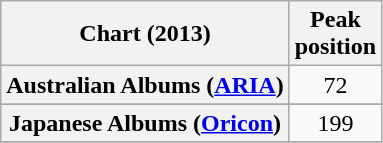<table class="wikitable sortable plainrowheaders">
<tr>
<th>Chart (2013)</th>
<th>Peak<br>position</th>
</tr>
<tr>
<th scope="row">Australian Albums (<a href='#'>ARIA</a>)</th>
<td style="text-align:center;">72</td>
</tr>
<tr>
</tr>
<tr>
<th scope="row">Japanese Albums (<a href='#'>Oricon</a>)</th>
<td style="text-align:center;">199</td>
</tr>
<tr>
</tr>
</table>
